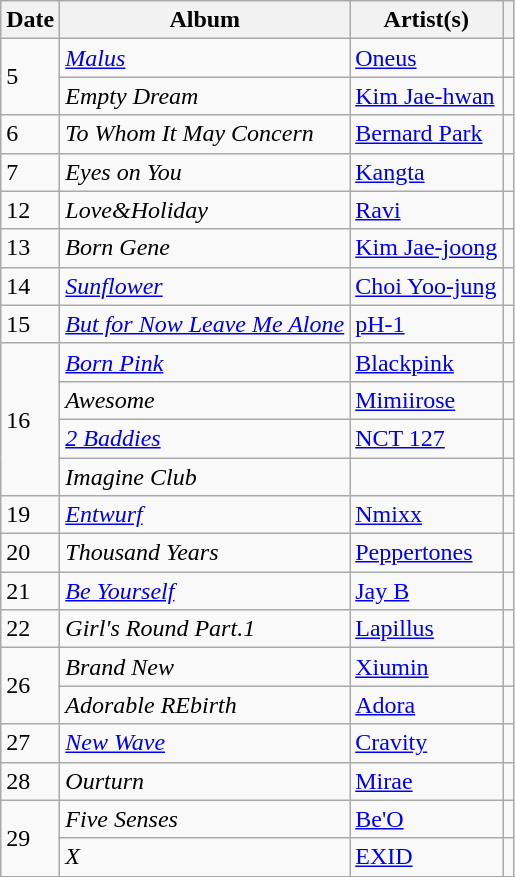<table class="wikitable">
<tr>
<th>Date</th>
<th>Album</th>
<th>Artist(s)</th>
<th></th>
</tr>
<tr>
<td rowspan="2">5</td>
<td><em><a href='#'>Malus</a></em></td>
<td><a href='#'>Oneus</a></td>
<td></td>
</tr>
<tr>
<td><em>Empty Dream</em></td>
<td><a href='#'>Kim Jae-hwan</a></td>
<td></td>
</tr>
<tr>
<td>6</td>
<td><em>To Whom It May Concern</em></td>
<td><a href='#'>Bernard Park</a></td>
<td></td>
</tr>
<tr>
<td>7</td>
<td><em>Eyes on You</em></td>
<td><a href='#'>Kangta</a></td>
<td></td>
</tr>
<tr>
<td>12</td>
<td><em>Love&Holiday</em></td>
<td><a href='#'>Ravi</a></td>
<td></td>
</tr>
<tr>
<td>13</td>
<td><em>Born Gene</em></td>
<td><a href='#'>Kim Jae-joong</a></td>
<td></td>
</tr>
<tr>
<td>14</td>
<td><em><a href='#'>Sunflower</a></em></td>
<td><a href='#'>Choi Yoo-jung</a></td>
<td></td>
</tr>
<tr>
<td>15</td>
<td><em><a href='#'>But for Now Leave Me Alone</a></em></td>
<td><a href='#'>pH-1</a></td>
<td></td>
</tr>
<tr>
<td rowspan="4">16</td>
<td><em><a href='#'>Born Pink</a></em></td>
<td><a href='#'>Blackpink</a></td>
<td></td>
</tr>
<tr>
<td><em>Awesome</em></td>
<td><a href='#'>Mimiirose</a></td>
<td></td>
</tr>
<tr>
<td><em><a href='#'>2 Baddies</a></em></td>
<td><a href='#'>NCT 127</a></td>
<td></td>
</tr>
<tr>
<td><em>Imagine Club</em></td>
<td></td>
<td></td>
</tr>
<tr>
<td>19</td>
<td><em><a href='#'>Entwurf</a></em></td>
<td><a href='#'>Nmixx</a></td>
<td></td>
</tr>
<tr>
<td>20</td>
<td><em>Thousand Years</em></td>
<td><a href='#'>Peppertones</a></td>
<td></td>
</tr>
<tr>
<td>21</td>
<td><em><a href='#'>Be Yourself</a></em></td>
<td><a href='#'>Jay B</a></td>
<td></td>
</tr>
<tr>
<td>22</td>
<td><em>Girl's Round Part.1</em></td>
<td><a href='#'>Lapillus</a></td>
<td></td>
</tr>
<tr>
<td rowspan="2">26</td>
<td><em>Brand New</em></td>
<td><a href='#'>Xiumin</a></td>
<td></td>
</tr>
<tr>
<td><em>Adorable REbirth</em></td>
<td><a href='#'>Adora</a></td>
<td></td>
</tr>
<tr>
<td>27</td>
<td><em><a href='#'>New Wave</a></em></td>
<td><a href='#'>Cravity</a></td>
<td></td>
</tr>
<tr>
<td>28</td>
<td><em>Ourturn</em></td>
<td><a href='#'>Mirae</a></td>
<td></td>
</tr>
<tr>
<td rowspan="2">29</td>
<td><em>Five Senses</em></td>
<td><a href='#'>Be'O</a></td>
<td></td>
</tr>
<tr>
<td><em>X</em></td>
<td><a href='#'>EXID</a></td>
<td></td>
</tr>
<tr>
</tr>
</table>
